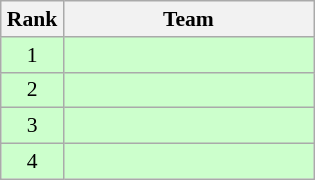<table class="wikitable" style="text-align: center; font-size:90% ">
<tr>
<th width=35>Rank</th>
<th width=160>Team</th>
</tr>
<tr bgcolor=ccffcc>
<td>1</td>
<td align=left></td>
</tr>
<tr bgcolor=ccffcc>
<td>2</td>
<td align=left></td>
</tr>
<tr bgcolor=ccffcc>
<td>3</td>
<td align=left></td>
</tr>
<tr bgcolor=ccffcc>
<td>4</td>
<td align=left></td>
</tr>
</table>
